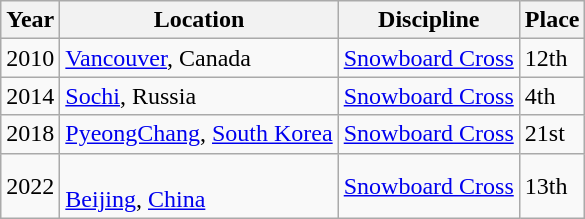<table class="wikitable">
<tr>
<th>Year</th>
<th>Location</th>
<th>Discipline</th>
<th>Place</th>
</tr>
<tr>
<td>2010</td>
<td> <a href='#'>Vancouver</a>, Canada</td>
<td><a href='#'>Snowboard Cross</a></td>
<td>12th</td>
</tr>
<tr>
<td>2014</td>
<td> <a href='#'>Sochi</a>, Russia</td>
<td><a href='#'>Snowboard Cross</a></td>
<td>4th</td>
</tr>
<tr>
<td>2018</td>
<td> <a href='#'>PyeongChang</a>, <a href='#'>South Korea</a></td>
<td><a href='#'>Snowboard Cross</a></td>
<td>21st</td>
</tr>
<tr>
<td>2022</td>
<td><br><a href='#'>Beijing</a>, <a href='#'>China</a></td>
<td><a href='#'>Snowboard Cross</a></td>
<td>13th</td>
</tr>
</table>
